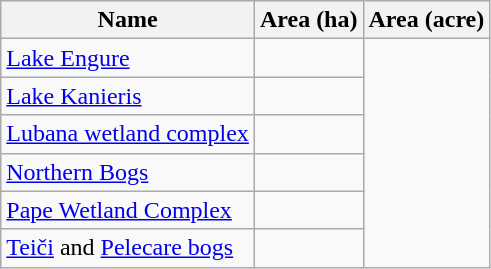<table class="wikitable">
<tr>
<th scope="col" align=left>Name</th>
<th scope="col">Area (ha)</th>
<th scope="col">Area (acre)</th>
</tr>
<tr ---->
<td><a href='#'>Lake Engure</a></td>
<td></td>
</tr>
<tr ---->
<td><a href='#'>Lake Kanieris</a></td>
<td></td>
</tr>
<tr ---->
<td><a href='#'>Lubana wetland complex</a></td>
<td></td>
</tr>
<tr ---->
<td><a href='#'>Northern Bogs</a></td>
<td></td>
</tr>
<tr ---->
<td><a href='#'>Pape Wetland Complex</a></td>
<td></td>
</tr>
<tr ---->
<td><a href='#'>Teiči</a> and <a href='#'>Pelecare bogs</a></td>
<td></td>
</tr>
</table>
